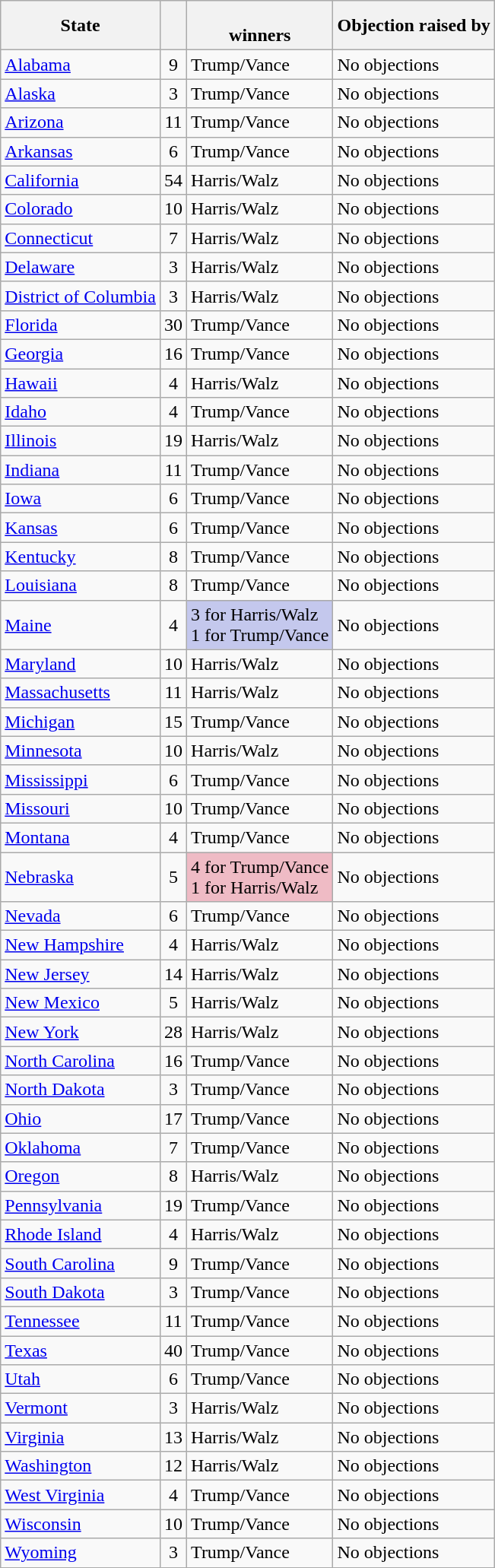<table class="wikitable sortable">
<tr>
<th>State</th>
<th></th>
<th><br>winners</th>
<th>Objection raised by</th>
</tr>
<tr>
<td><a href='#'>Alabama</a></td>
<td style="text-align:center;">9</td>
<td>Trump/Vance</td>
<td>No objections</td>
</tr>
<tr>
<td><a href='#'>Alaska</a></td>
<td style="text-align:center;">3</td>
<td>Trump/Vance</td>
<td>No objections</td>
</tr>
<tr>
<td><a href='#'>Arizona</a></td>
<td style="text-align:center;">11</td>
<td>Trump/Vance</td>
<td>No objections</td>
</tr>
<tr>
<td><a href='#'>Arkansas</a></td>
<td style="text-align:center;">6</td>
<td>Trump/Vance</td>
<td>No objections</td>
</tr>
<tr>
<td><a href='#'>California</a></td>
<td style="text-align:center;">54</td>
<td>Harris/Walz</td>
<td>No objections</td>
</tr>
<tr>
<td><a href='#'>Colorado</a></td>
<td style="text-align:center;">10</td>
<td>Harris/Walz</td>
<td>No objections</td>
</tr>
<tr>
<td><a href='#'>Connecticut</a></td>
<td style="text-align:center;">7</td>
<td>Harris/Walz</td>
<td>No objections</td>
</tr>
<tr>
<td><a href='#'>Delaware</a></td>
<td style="text-align:center;">3</td>
<td>Harris/Walz</td>
<td>No objections</td>
</tr>
<tr>
<td><a href='#'>District of Columbia</a></td>
<td style="text-align:center;">3</td>
<td>Harris/Walz</td>
<td>No objections</td>
</tr>
<tr>
<td><a href='#'>Florida</a></td>
<td style="text-align:center;">30</td>
<td>Trump/Vance</td>
<td>No objections</td>
</tr>
<tr>
<td><a href='#'>Georgia</a></td>
<td style="text-align:center;">16</td>
<td>Trump/Vance</td>
<td>No objections</td>
</tr>
<tr>
<td><a href='#'>Hawaii</a></td>
<td style="text-align:center;">4</td>
<td>Harris/Walz</td>
<td>No objections</td>
</tr>
<tr>
<td><a href='#'>Idaho</a></td>
<td style="text-align:center;">4</td>
<td>Trump/Vance</td>
<td>No objections</td>
</tr>
<tr>
<td><a href='#'>Illinois</a></td>
<td style="text-align:center;">19</td>
<td>Harris/Walz</td>
<td>No objections</td>
</tr>
<tr>
<td><a href='#'>Indiana</a></td>
<td style="text-align:center;">11</td>
<td>Trump/Vance</td>
<td>No objections</td>
</tr>
<tr>
<td><a href='#'>Iowa</a></td>
<td style="text-align:center;">6</td>
<td>Trump/Vance</td>
<td>No objections</td>
</tr>
<tr>
<td><a href='#'>Kansas</a></td>
<td style="text-align:center;">6</td>
<td>Trump/Vance</td>
<td>No objections</td>
</tr>
<tr>
<td><a href='#'>Kentucky</a></td>
<td style="text-align:center;">8</td>
<td>Trump/Vance</td>
<td>No objections</td>
</tr>
<tr>
<td><a href='#'>Louisiana</a></td>
<td style="text-align:center;">8</td>
<td>Trump/Vance</td>
<td>No objections</td>
</tr>
<tr>
<td><a href='#'>Maine</a></td>
<td style="text-align:center;">4</td>
<td style="background-color: #C4C8ED">3 for Harris/Walz<br>1 for Trump/Vance</td>
<td>No objections</td>
</tr>
<tr>
<td><a href='#'>Maryland</a></td>
<td style="text-align:center;">10</td>
<td>Harris/Walz</td>
<td>No objections</td>
</tr>
<tr>
<td><a href='#'>Massachusetts</a></td>
<td style="text-align:center;">11</td>
<td>Harris/Walz</td>
<td>No objections</td>
</tr>
<tr>
<td><a href='#'>Michigan</a></td>
<td style="text-align:center;">15</td>
<td>Trump/Vance</td>
<td>No objections</td>
</tr>
<tr>
<td><a href='#'>Minnesota</a></td>
<td style="text-align:center;">10</td>
<td>Harris/Walz</td>
<td>No objections</td>
</tr>
<tr>
<td><a href='#'>Mississippi</a></td>
<td style="text-align:center;">6</td>
<td>Trump/Vance</td>
<td>No objections</td>
</tr>
<tr>
<td><a href='#'>Missouri</a></td>
<td style="text-align:center;">10</td>
<td>Trump/Vance</td>
<td>No objections</td>
</tr>
<tr>
<td><a href='#'>Montana</a></td>
<td style="text-align:center;">4</td>
<td>Trump/Vance</td>
<td>No objections</td>
</tr>
<tr>
<td><a href='#'>Nebraska</a></td>
<td style="text-align:center;">5</td>
<td style="background-color: #EFBBC5">4 for Trump/Vance <br> 1 for Harris/Walz</td>
<td>No objections</td>
</tr>
<tr>
<td><a href='#'>Nevada</a></td>
<td style="text-align:center;">6</td>
<td>Trump/Vance</td>
<td>No objections</td>
</tr>
<tr>
<td><a href='#'>New Hampshire</a></td>
<td style="text-align:center;">4</td>
<td>Harris/Walz</td>
<td>No objections</td>
</tr>
<tr>
<td><a href='#'>New Jersey</a></td>
<td style="text-align:center;">14</td>
<td>Harris/Walz</td>
<td>No objections</td>
</tr>
<tr>
<td><a href='#'>New Mexico</a></td>
<td style="text-align:center;">5</td>
<td>Harris/Walz</td>
<td>No objections</td>
</tr>
<tr>
<td><a href='#'>New York</a></td>
<td style="text-align:center;">28</td>
<td>Harris/Walz</td>
<td>No objections</td>
</tr>
<tr>
<td><a href='#'>North Carolina</a></td>
<td style="text-align:center;">16</td>
<td>Trump/Vance</td>
<td>No objections</td>
</tr>
<tr>
<td><a href='#'>North Dakota</a></td>
<td style="text-align:center;">3</td>
<td>Trump/Vance</td>
<td>No objections</td>
</tr>
<tr>
<td><a href='#'>Ohio</a></td>
<td style="text-align:center;">17</td>
<td>Trump/Vance</td>
<td>No objections</td>
</tr>
<tr>
<td><a href='#'>Oklahoma</a></td>
<td style="text-align:center;">7</td>
<td>Trump/Vance</td>
<td>No objections</td>
</tr>
<tr>
<td><a href='#'>Oregon</a></td>
<td style="text-align:center;">8</td>
<td>Harris/Walz</td>
<td>No objections</td>
</tr>
<tr>
<td><a href='#'>Pennsylvania</a></td>
<td style="text-align:center;">19</td>
<td>Trump/Vance</td>
<td>No objections</td>
</tr>
<tr>
<td><a href='#'>Rhode Island</a></td>
<td style="text-align:center;">4</td>
<td>Harris/Walz</td>
<td>No objections</td>
</tr>
<tr>
<td><a href='#'>South Carolina</a></td>
<td style="text-align:center;">9</td>
<td>Trump/Vance</td>
<td>No objections</td>
</tr>
<tr>
<td><a href='#'>South Dakota</a></td>
<td style="text-align:center;">3</td>
<td>Trump/Vance</td>
<td>No objections</td>
</tr>
<tr>
<td><a href='#'>Tennessee</a></td>
<td style="text-align:center;">11</td>
<td>Trump/Vance</td>
<td>No objections</td>
</tr>
<tr>
<td><a href='#'>Texas</a></td>
<td style="text-align:center;">40</td>
<td>Trump/Vance</td>
<td>No objections</td>
</tr>
<tr>
<td><a href='#'>Utah</a></td>
<td style="text-align:center;">6</td>
<td>Trump/Vance</td>
<td>No objections</td>
</tr>
<tr>
<td><a href='#'>Vermont</a></td>
<td style="text-align:center;">3</td>
<td>Harris/Walz</td>
<td>No objections</td>
</tr>
<tr>
<td><a href='#'>Virginia</a></td>
<td style="text-align:center;">13</td>
<td>Harris/Walz</td>
<td>No objections</td>
</tr>
<tr>
<td><a href='#'>Washington</a></td>
<td style="text-align:center;">12</td>
<td>Harris/Walz</td>
<td>No objections</td>
</tr>
<tr>
<td><a href='#'>West Virginia</a></td>
<td style="text-align:center;">4</td>
<td>Trump/Vance</td>
<td>No objections</td>
</tr>
<tr>
<td><a href='#'>Wisconsin</a></td>
<td style="text-align:center;">10</td>
<td>Trump/Vance</td>
<td>No objections</td>
</tr>
<tr>
<td><a href='#'>Wyoming</a></td>
<td style="text-align:center;">3</td>
<td>Trump/Vance</td>
<td>No objections</td>
</tr>
</table>
